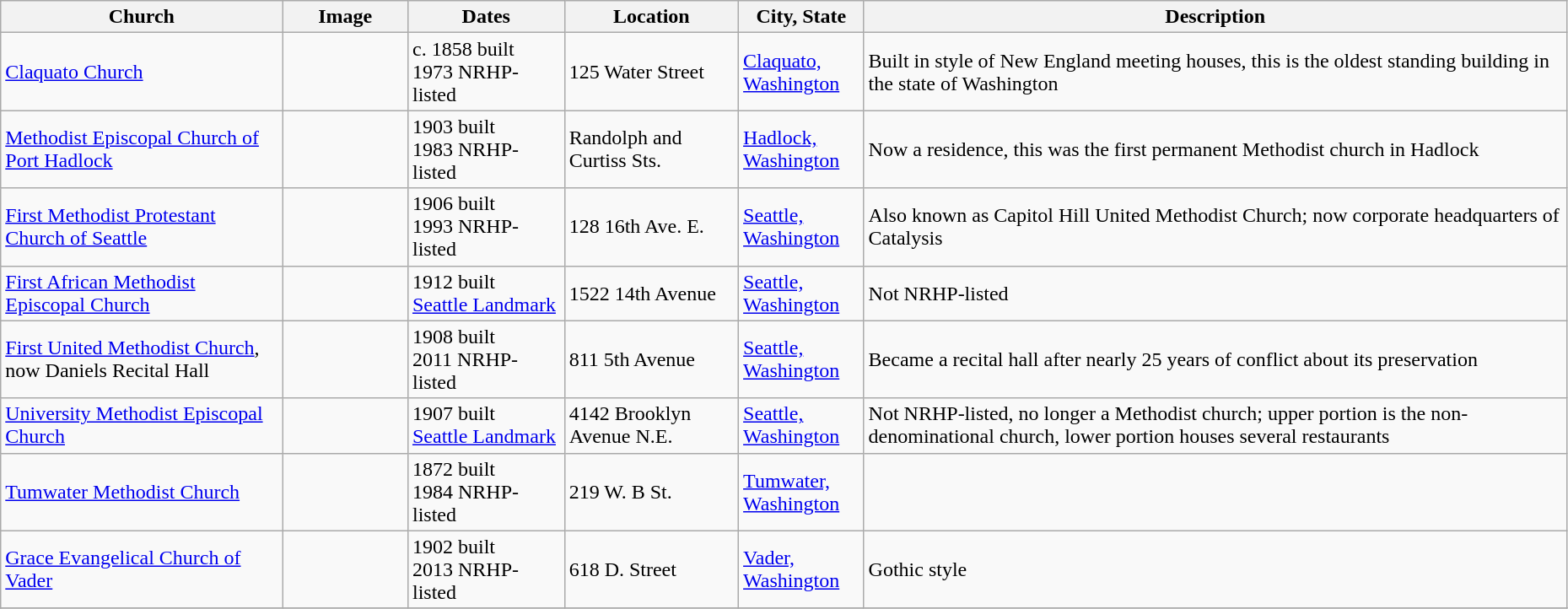<table class="wikitable sortable" style="width:98%">
<tr>
<th style="width:18%;"><strong>Church</strong></th>
<th style="width:8%;" class="unsortable"><strong>Image</strong></th>
<th style="width:10%;"><strong>Dates</strong></th>
<th><strong>Location</strong></th>
<th style="width:8%;"><strong>City, State</strong></th>
<th class="unsortable"><strong>Description</strong></th>
</tr>
<tr>
<td><a href='#'>Claquato Church</a></td>
<td></td>
<td>c. 1858 built<br>1973 NRHP-listed</td>
<td>125 Water Street<br><small></small></td>
<td><a href='#'>Claquato, Washington</a></td>
<td>Built in style of New England meeting houses, this is the oldest standing building in the state of Washington</td>
</tr>
<tr>
<td><a href='#'>Methodist Episcopal Church of Port Hadlock</a></td>
<td></td>
<td>1903 built<br>1983 NRHP-listed</td>
<td>Randolph and Curtiss Sts.<br><small></small></td>
<td><a href='#'>Hadlock, Washington</a></td>
<td>Now a residence, this was the first permanent Methodist church in Hadlock</td>
</tr>
<tr>
<td><a href='#'>First Methodist Protestant Church of Seattle</a></td>
<td></td>
<td>1906 built<br>1993 NRHP-listed</td>
<td>128 16th Ave. E.<br><small></small></td>
<td><a href='#'>Seattle, Washington</a></td>
<td>Also known as Capitol Hill United Methodist Church; now corporate headquarters of Catalysis</td>
</tr>
<tr>
<td><a href='#'>First African Methodist Episcopal Church</a></td>
<td></td>
<td>1912 built<br><a href='#'>Seattle Landmark</a></td>
<td>1522 14th Avenue</td>
<td><a href='#'>Seattle, Washington</a></td>
<td>Not NRHP-listed</td>
</tr>
<tr>
<td><a href='#'>First United Methodist Church</a>, now Daniels Recital Hall</td>
<td></td>
<td>1908 built<br>2011 NRHP-listed</td>
<td>811 5th Avenue <small></small></td>
<td><a href='#'>Seattle, Washington</a></td>
<td>Became a recital hall after nearly 25 years of conflict about its preservation</td>
</tr>
<tr>
<td><a href='#'>University Methodist Episcopal Church</a></td>
<td></td>
<td>1907 built<br><a href='#'>Seattle Landmark</a></td>
<td>4142 Brooklyn Avenue N.E.</td>
<td><a href='#'>Seattle, Washington</a></td>
<td>Not NRHP-listed, no longer a Methodist church; upper portion is the non-denominational church, lower portion houses several restaurants</td>
</tr>
<tr>
<td><a href='#'>Tumwater Methodist Church</a></td>
<td></td>
<td>1872 built<br>1984 NRHP-listed</td>
<td>219 W. B St.<br><small></small></td>
<td><a href='#'>Tumwater, Washington</a></td>
<td></td>
</tr>
<tr>
<td><a href='#'>Grace Evangelical Church of Vader</a></td>
<td></td>
<td>1902 built<br>2013 NRHP-listed</td>
<td>618 D. Street<br><small></small></td>
<td><a href='#'>Vader, Washington</a></td>
<td>Gothic style</td>
</tr>
<tr>
</tr>
</table>
